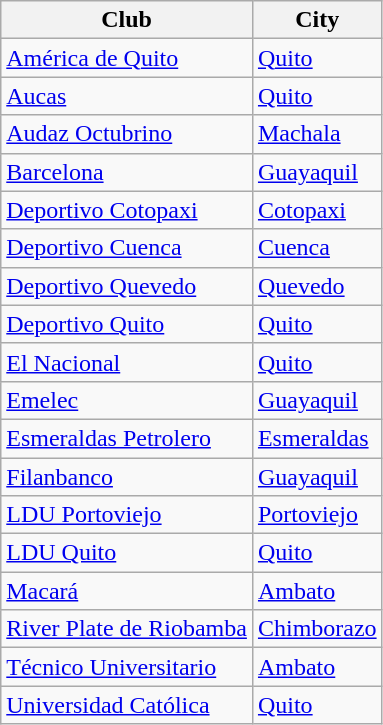<table class="wikitable sortable">
<tr>
<th>Club</th>
<th>City</th>
</tr>
<tr>
<td><a href='#'>América de Quito</a></td>
<td><a href='#'>Quito</a></td>
</tr>
<tr>
<td><a href='#'>Aucas</a></td>
<td><a href='#'>Quito</a></td>
</tr>
<tr>
<td><a href='#'>Audaz Octubrino</a></td>
<td><a href='#'>Machala</a></td>
</tr>
<tr>
<td><a href='#'>Barcelona</a></td>
<td><a href='#'>Guayaquil</a></td>
</tr>
<tr>
<td><a href='#'>Deportivo Cotopaxi</a></td>
<td><a href='#'>Cotopaxi</a></td>
</tr>
<tr>
<td><a href='#'>Deportivo Cuenca</a></td>
<td><a href='#'>Cuenca</a></td>
</tr>
<tr>
<td><a href='#'>Deportivo Quevedo</a></td>
<td><a href='#'>Quevedo</a></td>
</tr>
<tr>
<td><a href='#'>Deportivo Quito</a></td>
<td><a href='#'>Quito</a></td>
</tr>
<tr>
<td><a href='#'>El Nacional</a></td>
<td><a href='#'>Quito</a></td>
</tr>
<tr>
<td><a href='#'>Emelec</a></td>
<td><a href='#'>Guayaquil</a></td>
</tr>
<tr>
<td><a href='#'>Esmeraldas Petrolero</a></td>
<td><a href='#'>Esmeraldas</a></td>
</tr>
<tr>
<td><a href='#'>Filanbanco</a></td>
<td><a href='#'>Guayaquil</a></td>
</tr>
<tr>
<td><a href='#'>LDU Portoviejo</a></td>
<td><a href='#'>Portoviejo</a></td>
</tr>
<tr>
<td><a href='#'>LDU Quito</a></td>
<td><a href='#'>Quito</a></td>
</tr>
<tr>
<td><a href='#'>Macará</a></td>
<td><a href='#'>Ambato</a></td>
</tr>
<tr>
<td><a href='#'>River Plate de Riobamba</a></td>
<td><a href='#'>Chimborazo</a></td>
</tr>
<tr>
<td><a href='#'>Técnico Universitario</a></td>
<td><a href='#'>Ambato</a></td>
</tr>
<tr>
<td><a href='#'>Universidad Católica</a></td>
<td><a href='#'>Quito</a></td>
</tr>
</table>
